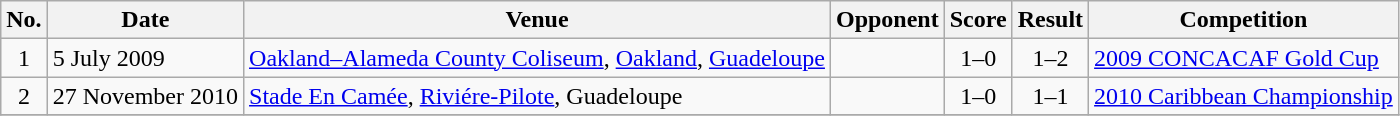<table class="wikitable sortable">
<tr>
<th scope="col">No.</th>
<th scope="col">Date</th>
<th scope="col">Venue</th>
<th scope="col">Opponent</th>
<th scope="col">Score</th>
<th scope="col">Result</th>
<th scope="col">Competition</th>
</tr>
<tr>
<td style="text-align:center">1</td>
<td>5 July 2009</td>
<td><a href='#'>Oakland–Alameda County Coliseum</a>, <a href='#'>Oakland</a>, <a href='#'>Guadeloupe</a></td>
<td></td>
<td style="text-align:center">1–0</td>
<td style="text-align:center">1–2</td>
<td><a href='#'>2009 CONCACAF Gold Cup</a></td>
</tr>
<tr>
<td style="text-align:center">2</td>
<td>27 November 2010</td>
<td><a href='#'>Stade En Camée</a>, <a href='#'>Riviére-Pilote</a>, Guadeloupe</td>
<td></td>
<td style="text-align:center">1–0</td>
<td style="text-align:center">1–1</td>
<td><a href='#'>2010 Caribbean Championship</a></td>
</tr>
<tr>
</tr>
</table>
